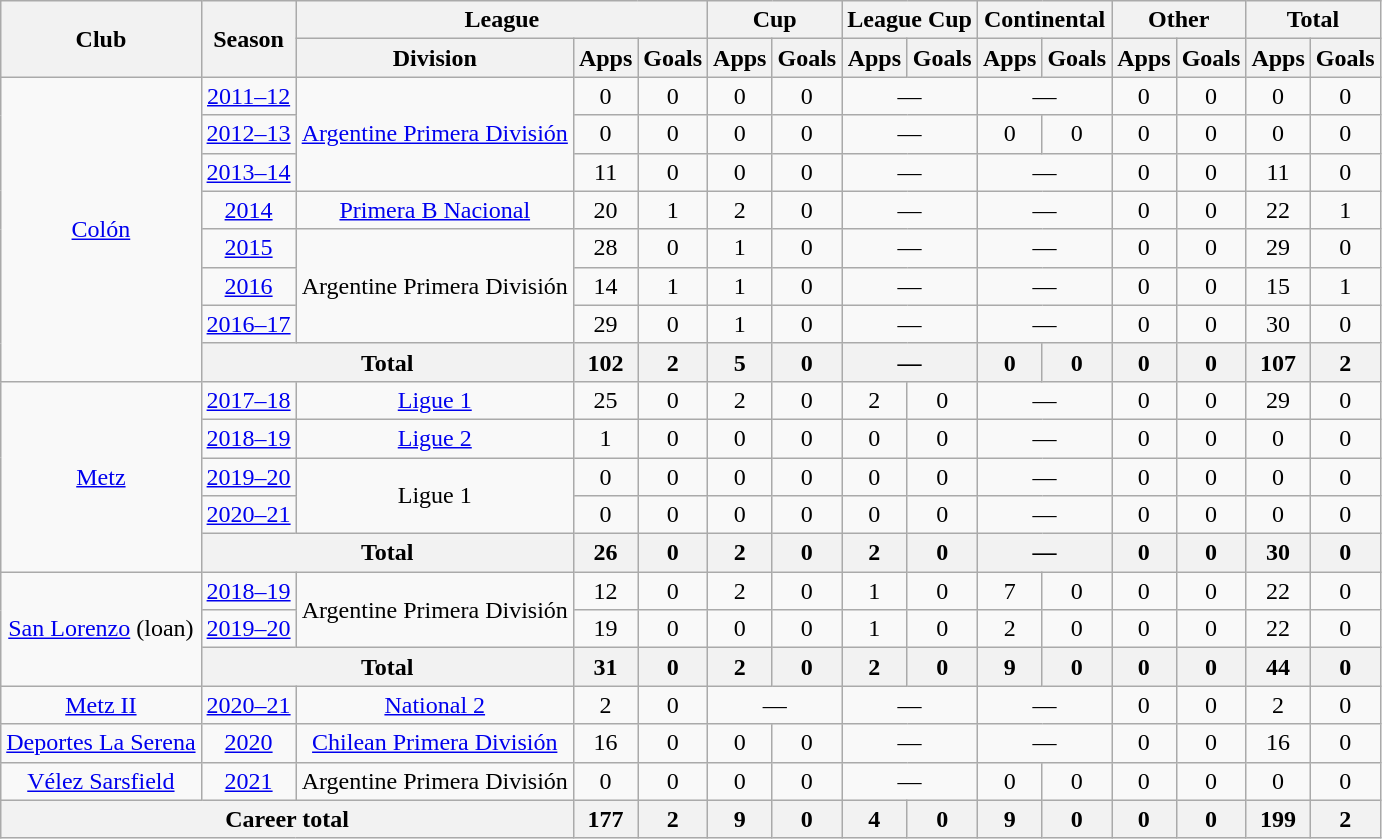<table class="wikitable" style="text-align:center">
<tr>
<th rowspan="2">Club</th>
<th rowspan="2">Season</th>
<th colspan="3">League</th>
<th colspan="2">Cup</th>
<th colspan="2">League Cup</th>
<th colspan="2">Continental</th>
<th colspan="2">Other</th>
<th colspan="2">Total</th>
</tr>
<tr>
<th>Division</th>
<th>Apps</th>
<th>Goals</th>
<th>Apps</th>
<th>Goals</th>
<th>Apps</th>
<th>Goals</th>
<th>Apps</th>
<th>Goals</th>
<th>Apps</th>
<th>Goals</th>
<th>Apps</th>
<th>Goals</th>
</tr>
<tr>
<td rowspan="8"><a href='#'>Colón</a></td>
<td><a href='#'>2011–12</a></td>
<td rowspan="3"><a href='#'>Argentine Primera División</a></td>
<td>0</td>
<td>0</td>
<td>0</td>
<td>0</td>
<td colspan="2">—</td>
<td colspan="2">—</td>
<td>0</td>
<td>0</td>
<td>0</td>
<td>0</td>
</tr>
<tr>
<td><a href='#'>2012–13</a></td>
<td>0</td>
<td>0</td>
<td>0</td>
<td>0</td>
<td colspan="2">—</td>
<td>0</td>
<td>0</td>
<td>0</td>
<td>0</td>
<td>0</td>
<td>0</td>
</tr>
<tr>
<td><a href='#'>2013–14</a></td>
<td>11</td>
<td>0</td>
<td>0</td>
<td>0</td>
<td colspan="2">—</td>
<td colspan="2">—</td>
<td>0</td>
<td>0</td>
<td>11</td>
<td>0</td>
</tr>
<tr>
<td><a href='#'>2014</a></td>
<td><a href='#'>Primera B Nacional</a></td>
<td>20</td>
<td>1</td>
<td>2</td>
<td>0</td>
<td colspan="2">—</td>
<td colspan="2">—</td>
<td>0</td>
<td>0</td>
<td>22</td>
<td>1</td>
</tr>
<tr>
<td><a href='#'>2015</a></td>
<td rowspan="3">Argentine Primera División</td>
<td>28</td>
<td>0</td>
<td>1</td>
<td>0</td>
<td colspan="2">—</td>
<td colspan="2">—</td>
<td>0</td>
<td>0</td>
<td>29</td>
<td>0</td>
</tr>
<tr>
<td><a href='#'>2016</a></td>
<td>14</td>
<td>1</td>
<td>1</td>
<td>0</td>
<td colspan="2">—</td>
<td colspan="2">—</td>
<td>0</td>
<td>0</td>
<td>15</td>
<td>1</td>
</tr>
<tr>
<td><a href='#'>2016–17</a></td>
<td>29</td>
<td>0</td>
<td>1</td>
<td>0</td>
<td colspan="2">—</td>
<td colspan="2">—</td>
<td>0</td>
<td>0</td>
<td>30</td>
<td>0</td>
</tr>
<tr>
<th colspan="2">Total</th>
<th>102</th>
<th>2</th>
<th>5</th>
<th>0</th>
<th colspan="2">—</th>
<th>0</th>
<th>0</th>
<th>0</th>
<th>0</th>
<th>107</th>
<th>2</th>
</tr>
<tr>
<td rowspan="5"><a href='#'>Metz</a></td>
<td><a href='#'>2017–18</a></td>
<td><a href='#'>Ligue 1</a></td>
<td>25</td>
<td>0</td>
<td>2</td>
<td>0</td>
<td>2</td>
<td>0</td>
<td colspan="2">—</td>
<td>0</td>
<td>0</td>
<td>29</td>
<td>0</td>
</tr>
<tr>
<td><a href='#'>2018–19</a></td>
<td><a href='#'>Ligue 2</a></td>
<td>1</td>
<td>0</td>
<td>0</td>
<td>0</td>
<td>0</td>
<td>0</td>
<td colspan="2">—</td>
<td>0</td>
<td>0</td>
<td>0</td>
<td>0</td>
</tr>
<tr>
<td><a href='#'>2019–20</a></td>
<td rowspan="2">Ligue 1</td>
<td>0</td>
<td>0</td>
<td>0</td>
<td>0</td>
<td>0</td>
<td>0</td>
<td colspan="2">—</td>
<td>0</td>
<td>0</td>
<td>0</td>
<td>0</td>
</tr>
<tr>
<td><a href='#'>2020–21</a></td>
<td>0</td>
<td>0</td>
<td>0</td>
<td>0</td>
<td>0</td>
<td>0</td>
<td colspan="2">—</td>
<td>0</td>
<td>0</td>
<td>0</td>
<td>0</td>
</tr>
<tr>
<th colspan="2">Total</th>
<th>26</th>
<th>0</th>
<th>2</th>
<th>0</th>
<th>2</th>
<th>0</th>
<th colspan="2">—</th>
<th>0</th>
<th>0</th>
<th>30</th>
<th>0</th>
</tr>
<tr>
<td rowspan="3"><a href='#'>San Lorenzo</a> (loan)</td>
<td><a href='#'>2018–19</a></td>
<td rowspan="2">Argentine Primera División</td>
<td>12</td>
<td>0</td>
<td>2</td>
<td>0</td>
<td>1</td>
<td>0</td>
<td>7</td>
<td>0</td>
<td>0</td>
<td>0</td>
<td>22</td>
<td>0</td>
</tr>
<tr>
<td><a href='#'>2019–20</a></td>
<td>19</td>
<td>0</td>
<td>0</td>
<td>0</td>
<td>1</td>
<td>0</td>
<td>2</td>
<td>0</td>
<td>0</td>
<td>0</td>
<td>22</td>
<td>0</td>
</tr>
<tr>
<th colspan="2">Total</th>
<th>31</th>
<th>0</th>
<th>2</th>
<th>0</th>
<th>2</th>
<th>0</th>
<th>9</th>
<th>0</th>
<th>0</th>
<th>0</th>
<th>44</th>
<th>0</th>
</tr>
<tr>
<td rowspan="1"><a href='#'>Metz II</a></td>
<td><a href='#'>2020–21</a></td>
<td><a href='#'>National 2</a></td>
<td>2</td>
<td>0</td>
<td colspan="2">—</td>
<td colspan="2">—</td>
<td colspan="2">—</td>
<td>0</td>
<td>0</td>
<td>2</td>
<td>0</td>
</tr>
<tr>
<td rowspan="1"><a href='#'>Deportes La Serena</a></td>
<td><a href='#'>2020</a></td>
<td><a href='#'>Chilean Primera División</a></td>
<td>16</td>
<td>0</td>
<td>0</td>
<td>0</td>
<td colspan="2">—</td>
<td colspan="2">—</td>
<td>0</td>
<td>0</td>
<td>16</td>
<td>0</td>
</tr>
<tr>
<td rowspan="1"><a href='#'>Vélez Sarsfield</a></td>
<td><a href='#'>2021</a></td>
<td>Argentine Primera División</td>
<td>0</td>
<td>0</td>
<td>0</td>
<td>0</td>
<td colspan="2">—</td>
<td>0</td>
<td>0</td>
<td>0</td>
<td>0</td>
<td>0</td>
<td>0</td>
</tr>
<tr>
<th colspan="3">Career total</th>
<th>177</th>
<th>2</th>
<th>9</th>
<th>0</th>
<th>4</th>
<th>0</th>
<th>9</th>
<th>0</th>
<th>0</th>
<th>0</th>
<th>199</th>
<th>2</th>
</tr>
</table>
